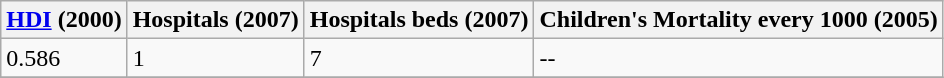<table class="wikitable" border="1">
<tr>
<th><a href='#'>HDI</a> (2000)</th>
<th>Hospitals (2007)</th>
<th>Hospitals beds (2007)</th>
<th>Children's Mortality every 1000 (2005)</th>
</tr>
<tr>
<td>0.586</td>
<td>1</td>
<td>7</td>
<td>--</td>
</tr>
<tr>
</tr>
</table>
